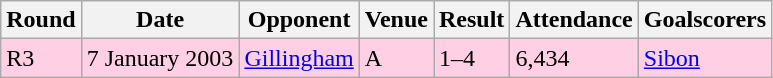<table class="wikitable">
<tr>
<th>Round</th>
<th>Date</th>
<th>Opponent</th>
<th>Venue</th>
<th>Result</th>
<th>Attendance</th>
<th>Goalscorers</th>
</tr>
<tr style="background-color: #ffd0e3;">
<td>R3</td>
<td>7 January 2003</td>
<td><a href='#'>Gillingham</a></td>
<td>A</td>
<td>1–4</td>
<td>6,434</td>
<td><a href='#'>Sibon</a></td>
</tr>
</table>
